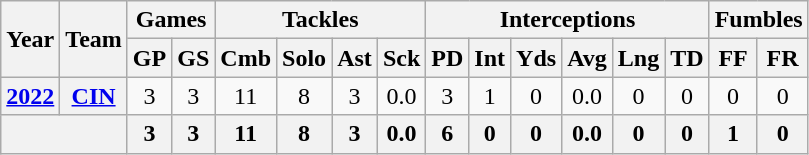<table class="wikitable" style="text-align:center;">
<tr>
<th rowspan="2">Year</th>
<th rowspan="2">Team</th>
<th colspan="2">Games</th>
<th colspan="4">Tackles</th>
<th colspan="6">Interceptions</th>
<th colspan="2">Fumbles</th>
</tr>
<tr>
<th>GP</th>
<th>GS</th>
<th>Cmb</th>
<th>Solo</th>
<th>Ast</th>
<th>Sck</th>
<th>PD</th>
<th>Int</th>
<th>Yds</th>
<th>Avg</th>
<th>Lng</th>
<th>TD</th>
<th>FF</th>
<th>FR</th>
</tr>
<tr>
<th><a href='#'>2022</a></th>
<th><a href='#'>CIN</a></th>
<td>3</td>
<td>3</td>
<td>11</td>
<td>8</td>
<td>3</td>
<td>0.0</td>
<td>3</td>
<td>1</td>
<td>0</td>
<td>0.0</td>
<td>0</td>
<td>0</td>
<td>0</td>
<td>0</td>
</tr>
<tr>
<th colspan="2"></th>
<th>3</th>
<th>3</th>
<th>11</th>
<th>8</th>
<th>3</th>
<th>0.0</th>
<th>6</th>
<th>0</th>
<th>0</th>
<th>0.0</th>
<th>0</th>
<th>0</th>
<th>1</th>
<th>0</th>
</tr>
</table>
